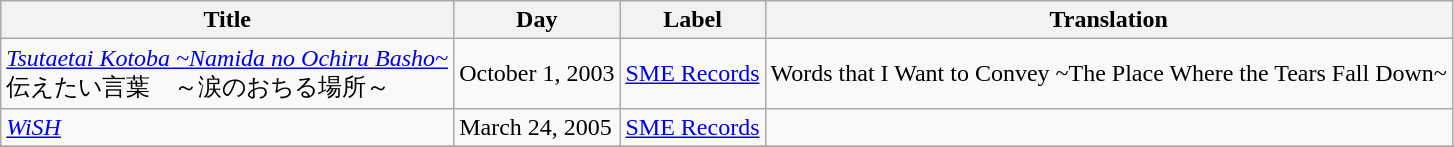<table class="wikitable">
<tr>
<th>Title</th>
<th>Day</th>
<th>Label</th>
<th>Translation</th>
</tr>
<tr>
<td><em><a href='#'>Tsutaetai Kotoba ~Namida no Ochiru Basho~</a></em><br>伝えたい言葉　～涙のおちる場所～</td>
<td>October 1, 2003</td>
<td><a href='#'>SME Records</a></td>
<td>Words that I Want to Convey ~The Place Where the Tears Fall Down~</td>
</tr>
<tr>
<td><em><a href='#'>WiSH</a></em></td>
<td>March 24, 2005</td>
<td><a href='#'>SME Records</a></td>
<td></td>
</tr>
<tr>
</tr>
</table>
